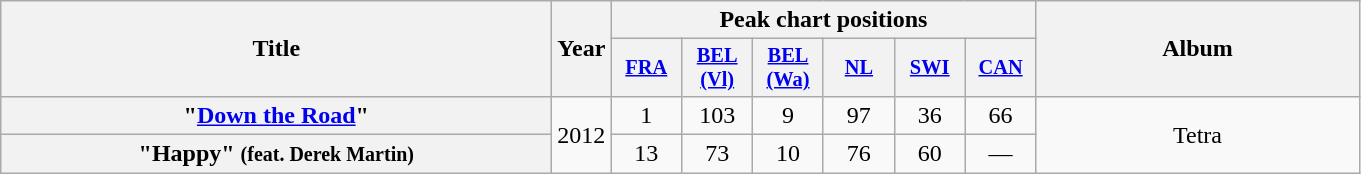<table class="wikitable plainrowheaders" style="text-align:center;">
<tr>
<th scope="col" rowspan="2" style="width:22.5em;">Title</th>
<th scope="col" rowspan="2" style="width:1em;">Year</th>
<th colspan="6" scope="col">Peak chart positions</th>
<th scope="col" rowspan="2" style="width:13em;">Album</th>
</tr>
<tr>
<th scope="col" style="width:3em;font-size:85%;"><a href='#'>FRA</a><br></th>
<th scope="col" style="width:3em;font-size:85%;"><a href='#'>BEL (Vl)</a><br></th>
<th scope="col" style="width:3em;font-size:85%;"><a href='#'>BEL (Wa)</a><br></th>
<th scope="col" style="width:3em;font-size:85%;"><a href='#'>NL</a><br></th>
<th scope="col" style="width:3em;font-size:85%;"><a href='#'>SWI</a><br></th>
<th scope="col" style="width:3em;font-size:85%;"><a href='#'>CAN</a></th>
</tr>
<tr>
<th scope="row">"<a href='#'>Down the Road</a>"</th>
<td rowspan="2">2012</td>
<td>1</td>
<td>103</td>
<td>9</td>
<td>97</td>
<td>36</td>
<td>66</td>
<td rowspan="2">Tetra</td>
</tr>
<tr>
<th scope="row">"Happy" <small>(feat. Derek Martin)</small></th>
<td>13</td>
<td>73</td>
<td>10</td>
<td>76</td>
<td>60</td>
<td>—</td>
</tr>
</table>
